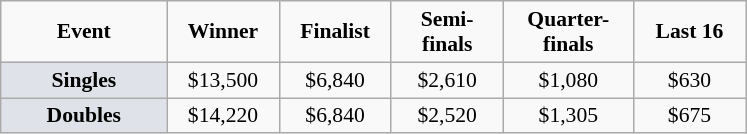<table class="wikitable" style="font-size:90%; text-align:center">
<tr>
<td width="104px"><strong>Event</strong></td>
<td width="68px"><strong>Winner</strong></td>
<td width="68px"><strong>Finalist</strong></td>
<td width="68px"><strong>Semi-finals</strong></td>
<td width="80px"><strong>Quarter-finals</strong></td>
<td width="68px"><strong>Last 16</strong></td>
</tr>
<tr>
<td bgcolor="#dfe2e9"><strong>Singles</strong></td>
<td>$13,500</td>
<td>$6,840</td>
<td>$2,610</td>
<td>$1,080</td>
<td>$630</td>
</tr>
<tr>
<td bgcolor="#dfe2e9"><strong>Doubles</strong></td>
<td>$14,220</td>
<td>$6,840</td>
<td>$2,520</td>
<td>$1,305</td>
<td>$675</td>
</tr>
</table>
